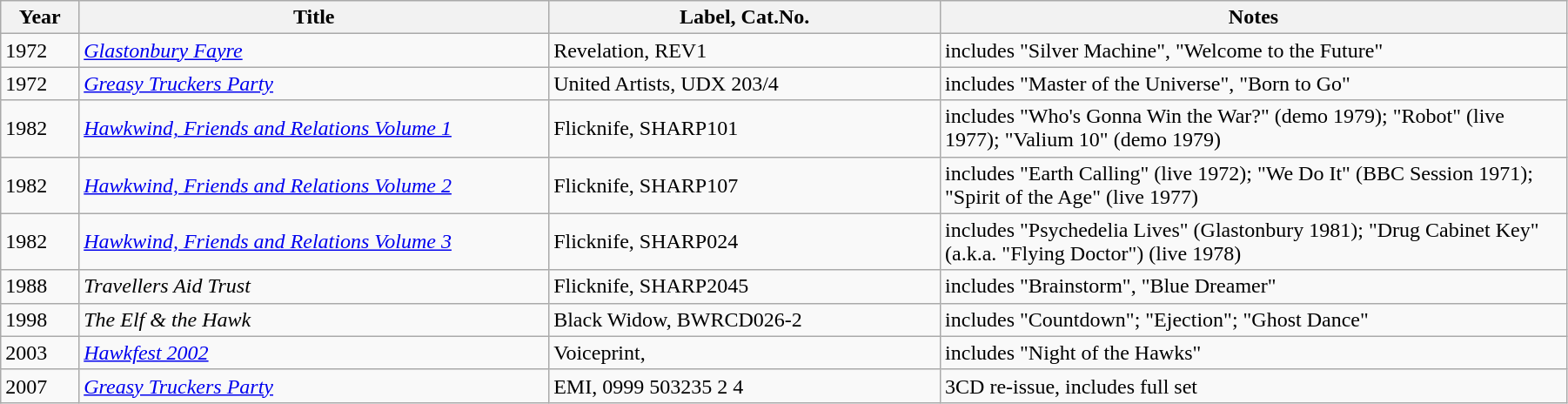<table class="wikitable" style="width:95%;">
<tr>
<th align=center width="5%">Year</th>
<th align=center width="30%">Title</th>
<th align=center width="25%">Label, Cat.No.</th>
<th align=center width="40%">Notes</th>
</tr>
<tr>
<td>1972</td>
<td><em><a href='#'>Glastonbury Fayre</a></em></td>
<td>Revelation, REV1</td>
<td>includes "Silver Machine", "Welcome to the Future"</td>
</tr>
<tr>
<td>1972</td>
<td><em><a href='#'>Greasy Truckers Party</a></em></td>
<td>United Artists, UDX 203/4</td>
<td>includes "Master of the Universe", "Born to Go"</td>
</tr>
<tr>
<td>1982</td>
<td><em><a href='#'>Hawkwind, Friends and Relations Volume 1</a></em></td>
<td>Flicknife, SHARP101</td>
<td>includes "Who's Gonna Win the War?" (demo 1979); "Robot" (live 1977); "Valium 10" (demo 1979)</td>
</tr>
<tr>
<td>1982</td>
<td><em><a href='#'>Hawkwind, Friends and Relations Volume 2</a></em></td>
<td>Flicknife, SHARP107</td>
<td>includes "Earth Calling" (live 1972); "We Do It" (BBC Session 1971); "Spirit of the Age" (live 1977)</td>
</tr>
<tr>
<td>1982</td>
<td><em><a href='#'>Hawkwind, Friends and Relations Volume 3</a></em></td>
<td>Flicknife, SHARP024</td>
<td>includes "Psychedelia Lives" (Glastonbury 1981); "Drug Cabinet Key" (a.k.a. "Flying Doctor") (live 1978)</td>
</tr>
<tr>
<td>1988</td>
<td><em>Travellers Aid Trust</em></td>
<td>Flicknife, SHARP2045</td>
<td>includes "Brainstorm", "Blue Dreamer"</td>
</tr>
<tr>
<td>1998</td>
<td><em>The Elf & the Hawk</em></td>
<td>Black Widow, BWRCD026-2</td>
<td>includes "Countdown"; "Ejection"; "Ghost Dance"</td>
</tr>
<tr>
<td>2003</td>
<td><em><a href='#'>Hawkfest 2002</a></em></td>
<td>Voiceprint, </td>
<td>includes "Night of the Hawks"</td>
</tr>
<tr>
<td>2007</td>
<td><em><a href='#'>Greasy Truckers Party</a></em></td>
<td>EMI, 0999 503235 2 4</td>
<td>3CD re-issue, includes full set</td>
</tr>
</table>
